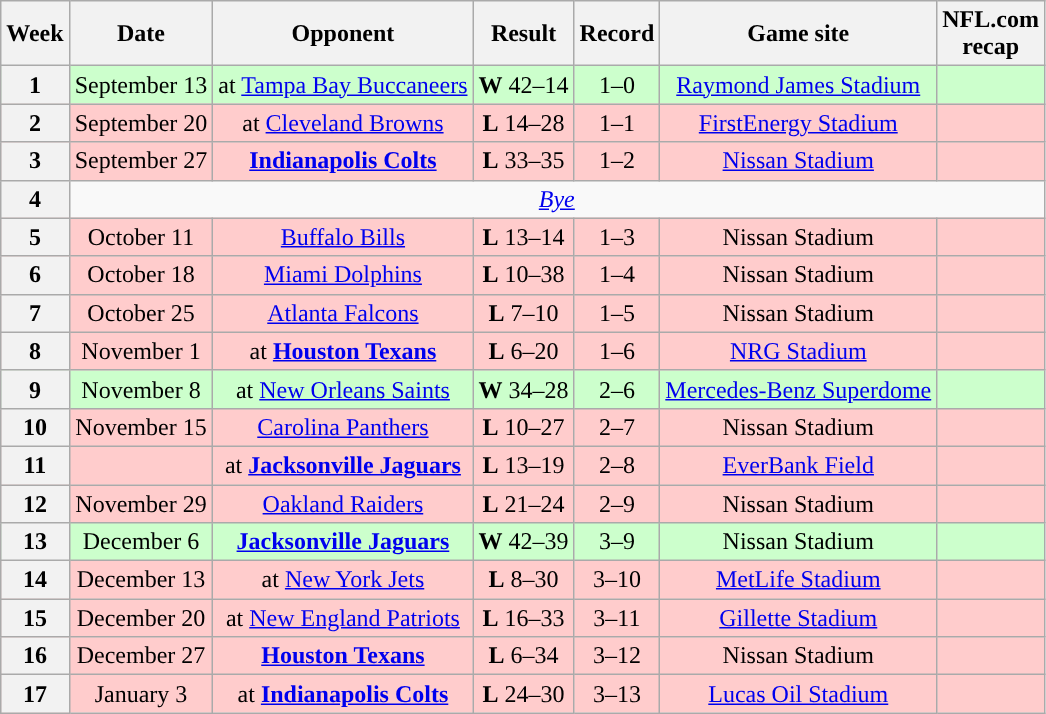<table class="wikitable" style="text-align:center">
<tr>
<th>Week</th>
<th>Date</th>
<th>Opponent</th>
<th>Result</th>
<th>Record</th>
<th>Game site</th>
<th>NFL.com<br>recap</th>
</tr>
<tr style="background:#cfc">
<th>1</th>
<td>September 13</td>
<td>at <a href='#'>Tampa Bay Buccaneers</a></td>
<td><strong>W</strong> 42–14</td>
<td>1–0</td>
<td><a href='#'>Raymond James Stadium</a></td>
<td></td>
</tr>
<tr style="background:#fcc">
<th>2</th>
<td>September 20</td>
<td>at <a href='#'>Cleveland Browns</a></td>
<td><strong>L</strong> 14–28</td>
<td>1–1</td>
<td><a href='#'>FirstEnergy Stadium</a></td>
<td></td>
</tr>
<tr style="background:#fcc">
<th>3</th>
<td>September 27</td>
<td><strong><a href='#'>Indianapolis Colts</a></strong></td>
<td><strong>L</strong> 33–35</td>
<td>1–2</td>
<td><a href='#'>Nissan Stadium</a></td>
<td></td>
</tr>
<tr>
<th>4</th>
<td colspan=8><em><a href='#'>Bye</a></em></td>
</tr>
<tr style="background:#fcc">
<th>5</th>
<td>October 11</td>
<td><a href='#'>Buffalo Bills</a></td>
<td><strong>L</strong> 13–14</td>
<td>1–3</td>
<td>Nissan Stadium</td>
<td></td>
</tr>
<tr style="background:#fcc">
<th>6</th>
<td>October 18</td>
<td><a href='#'>Miami Dolphins</a></td>
<td><strong>L</strong> 10–38</td>
<td>1–4</td>
<td>Nissan Stadium</td>
<td></td>
</tr>
<tr style="background:#fcc">
<th>7</th>
<td>October 25</td>
<td><a href='#'>Atlanta Falcons</a></td>
<td><strong>L</strong> 7–10</td>
<td>1–5</td>
<td>Nissan Stadium</td>
<td></td>
</tr>
<tr style="background:#fcc">
<th>8</th>
<td>November 1</td>
<td>at <strong><a href='#'>Houston Texans</a></strong></td>
<td><strong>L</strong> 6–20</td>
<td>1–6</td>
<td><a href='#'>NRG Stadium</a></td>
<td></td>
</tr>
<tr style="background:#cfc">
<th>9</th>
<td>November 8</td>
<td>at <a href='#'>New Orleans Saints</a></td>
<td><strong>W</strong> 34–28 </td>
<td>2–6</td>
<td><a href='#'>Mercedes-Benz Superdome</a></td>
<td></td>
</tr>
<tr style="background:#fcc">
<th>10</th>
<td>November 15</td>
<td><a href='#'>Carolina Panthers</a></td>
<td><strong>L</strong> 10–27</td>
<td>2–7</td>
<td>Nissan Stadium</td>
<td></td>
</tr>
<tr style="background:#fcc">
<th>11</th>
<td></td>
<td>at <strong><a href='#'>Jacksonville Jaguars</a></strong></td>
<td><strong>L</strong> 13–19</td>
<td>2–8</td>
<td><a href='#'>EverBank Field</a></td>
<td></td>
</tr>
<tr style="background:#fcc">
<th>12</th>
<td>November 29</td>
<td><a href='#'>Oakland Raiders</a></td>
<td><strong>L</strong> 21–24</td>
<td>2–9</td>
<td>Nissan Stadium</td>
<td></td>
</tr>
<tr style="background:#cfc">
<th>13</th>
<td>December 6</td>
<td><strong><a href='#'>Jacksonville Jaguars</a></strong></td>
<td><strong>W</strong> 42–39</td>
<td>3–9</td>
<td>Nissan Stadium</td>
<td></td>
</tr>
<tr style="background:#fcc">
<th>14</th>
<td>December 13</td>
<td>at <a href='#'>New York Jets</a></td>
<td><strong>L</strong> 8–30</td>
<td>3–10</td>
<td><a href='#'>MetLife Stadium</a></td>
<td></td>
</tr>
<tr style="background:#fcc">
<th>15</th>
<td>December 20</td>
<td>at <a href='#'>New England Patriots</a></td>
<td><strong>L</strong> 16–33</td>
<td>3–11</td>
<td><a href='#'>Gillette Stadium</a></td>
<td></td>
</tr>
<tr style="background:#fcc">
<th>16</th>
<td>December 27</td>
<td><strong><a href='#'>Houston Texans</a></strong></td>
<td><strong>L</strong> 6–34</td>
<td>3–12</td>
<td>Nissan Stadium</td>
<td></td>
</tr>
<tr style="background:#fcc">
<th>17</th>
<td>January 3</td>
<td>at <strong><a href='#'>Indianapolis Colts</a></strong></td>
<td><strong>L</strong> 24–30</td>
<td>3–13</td>
<td><a href='#'>Lucas Oil Stadium</a></td>
<td></td>
</tr>
</table>
